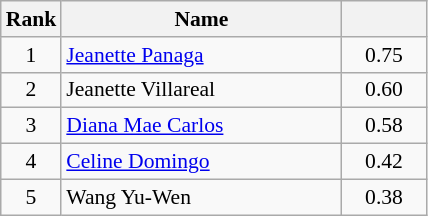<table class="wikitable" style="font-size:90%">
<tr>
<th width=30>Rank</th>
<th width=180>Name</th>
<th width=50></th>
</tr>
<tr>
<td align=center>1</td>
<td><a href='#'>Jeanette Panaga</a></td>
<td align=center>0.75</td>
</tr>
<tr>
<td align=center>2</td>
<td>Jeanette Villareal</td>
<td align=center>0.60</td>
</tr>
<tr>
<td align=center>3</td>
<td><a href='#'>Diana Mae Carlos</a></td>
<td align=center>0.58</td>
</tr>
<tr>
<td align=center>4</td>
<td><a href='#'>Celine Domingo</a></td>
<td align=center>0.42</td>
</tr>
<tr>
<td align=center>5</td>
<td>Wang Yu-Wen</td>
<td align=center>0.38</td>
</tr>
</table>
